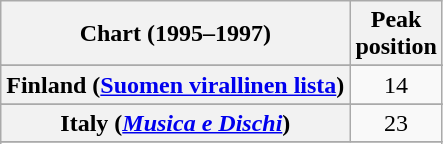<table class="wikitable plainrowheaders sortable" style="text-align:center">
<tr>
<th>Chart (1995–1997)</th>
<th>Peak<br>position</th>
</tr>
<tr>
</tr>
<tr>
</tr>
<tr>
<th scope="row">Finland (<a href='#'>Suomen virallinen lista</a>)</th>
<td align="center">14</td>
</tr>
<tr>
</tr>
<tr>
</tr>
<tr>
<th scope="row">Italy (<em><a href='#'>Musica e Dischi</a></em>)</th>
<td align="center">23</td>
</tr>
<tr>
</tr>
<tr>
</tr>
<tr>
</tr>
<tr>
</tr>
<tr>
</tr>
<tr>
</tr>
<tr>
</tr>
</table>
